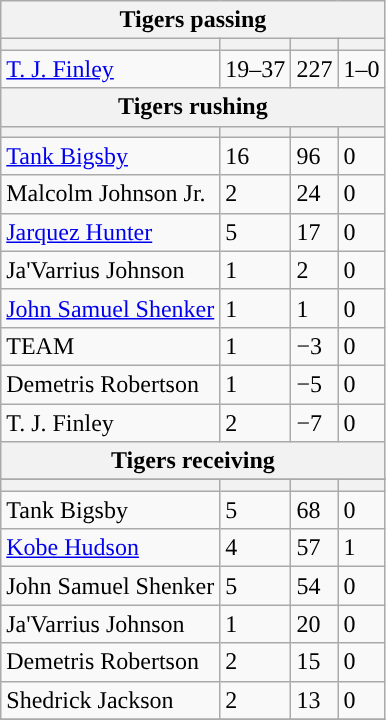<table class="wikitable plainrowheaders">
<tr>
<th colspan="6">Tigers passing</th>
</tr>
<tr>
<th scope="col"></th>
<th scope="col"></th>
<th scope="col"></th>
<th scope="col"></th>
</tr>
<tr>
<td><a href='#'>T. J. Finley</a></td>
<td>19–37</td>
<td>227</td>
<td>1–0</td>
</tr>
<tr>
<th colspan="6">Tigers rushing</th>
</tr>
<tr>
<th scope="col"></th>
<th scope="col"></th>
<th scope="col"></th>
<th scope="col"></th>
</tr>
<tr>
<td><a href='#'>Tank Bigsby</a></td>
<td>16</td>
<td>96</td>
<td>0</td>
</tr>
<tr>
<td>Malcolm Johnson Jr.</td>
<td>2</td>
<td>24</td>
<td>0</td>
</tr>
<tr>
<td><a href='#'>Jarquez Hunter</a></td>
<td>5</td>
<td>17</td>
<td>0</td>
</tr>
<tr>
<td>Ja'Varrius Johnson</td>
<td>1</td>
<td>2</td>
<td>0</td>
</tr>
<tr>
<td><a href='#'>John Samuel Shenker</a></td>
<td>1</td>
<td>1</td>
<td>0</td>
</tr>
<tr>
<td>TEAM</td>
<td>1</td>
<td>−3</td>
<td>0</td>
</tr>
<tr>
<td>Demetris Robertson</td>
<td>1</td>
<td>−5</td>
<td>0</td>
</tr>
<tr>
<td>T. J. Finley</td>
<td>2</td>
<td>−7</td>
<td>0</td>
</tr>
<tr>
<th colspan="6">Tigers receiving</th>
</tr>
<tr>
</tr>
<tr>
<th scope="col"></th>
<th scope="col"></th>
<th scope="col"></th>
<th scope="col"></th>
</tr>
<tr>
<td>Tank Bigsby</td>
<td>5</td>
<td>68</td>
<td>0</td>
</tr>
<tr>
<td><a href='#'>Kobe Hudson</a></td>
<td>4</td>
<td>57</td>
<td>1</td>
</tr>
<tr>
<td>John Samuel Shenker</td>
<td>5</td>
<td>54</td>
<td>0</td>
</tr>
<tr>
<td>Ja'Varrius Johnson</td>
<td>1</td>
<td>20</td>
<td>0</td>
</tr>
<tr>
<td>Demetris Robertson</td>
<td>2</td>
<td>15</td>
<td>0</td>
</tr>
<tr>
<td>Shedrick Jackson</td>
<td>2</td>
<td>13</td>
<td>0</td>
</tr>
<tr>
</tr>
</table>
